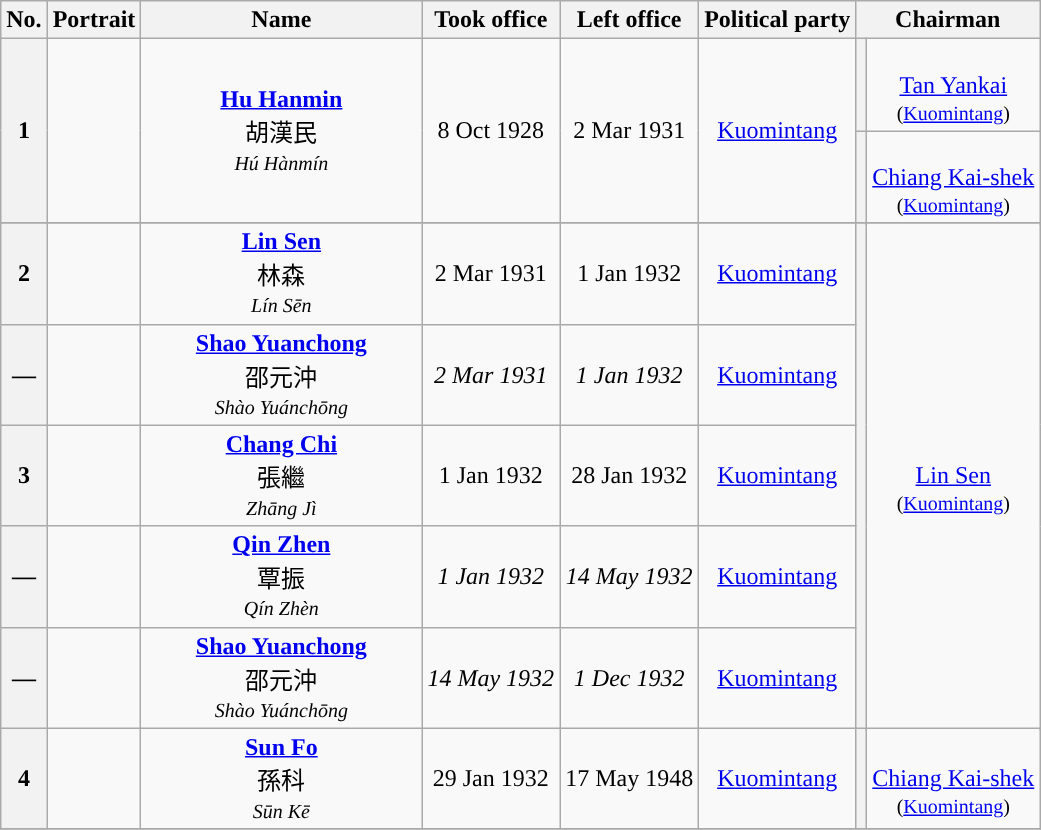<table class=wikitable style="text-align:center;">
<tr>
<th>No.</th>
<th>Portrait</th>
<th width=180px>Name<br></th>
<th>Took office</th>
<th>Left office</th>
<th>Political party</th>
<th colspan=2>Chairman</th>
</tr>
<tr>
<th rowspan=2 style="background:">1</th>
<td rowspan=2></td>
<td rowspan=2 align=center><strong><a href='#'>Hu Hanmin</a></strong><br><span>胡漢民</span><br><small><em>Hú Hànmín</em></small></td>
<td rowspan=2>8 Oct 1928</td>
<td rowspan=2>2 Mar 1931</td>
<td rowspan=2><a href='#'>Kuomintang</a></td>
<th style="background:"></th>
<td><br><a href='#'>Tan Yankai</a><br><small>(<a href='#'>Kuomintang</a>)</small></td>
</tr>
<tr>
<th rowspan=2 style="background:"></th>
<td rowspan=2><br><a href='#'>Chiang Kai-shek</a><br><small>(<a href='#'>Kuomintang</a>)</small></td>
</tr>
<tr>
</tr>
<tr>
<th rowspan=2 style="background:">2</th>
<td rowspan=2></td>
<td rowspan=2 align=center><strong><a href='#'>Lin Sen</a></strong><br><span>林森</span><br><small><em>Lín Sēn</em></small></td>
<td rowspan=2>2 Mar 1931</td>
<td rowspan=2>1 Jan 1932</td>
<td rowspan=2><a href='#'>Kuomintang</a></td>
</tr>
<tr>
<th rowspan=6 style="background:"></th>
<td rowspan=6><br><a href='#'>Lin Sen</a><br><small>(<a href='#'>Kuomintang</a>)</small></td>
</tr>
<tr>
<th style="background:">—</th>
<td></td>
<td align=center><strong><a href='#'>Shao Yuanchong</a></strong><br><span>邵元沖</span><br><small><em>Shào Yuánchōng</em></small></td>
<td><em>2 Mar 1931</em></td>
<td><em>1 Jan 1932</em></td>
<td><a href='#'>Kuomintang</a></td>
</tr>
<tr>
<th style="background:">3</th>
<td></td>
<td align=center><strong><a href='#'>Chang Chi</a></strong><br><span>張繼</span><br><small><em>Zhāng Jì</em></small></td>
<td>1 Jan 1932</td>
<td>28 Jan 1932</td>
<td><a href='#'>Kuomintang</a></td>
</tr>
<tr>
<th style="background:">—</th>
<td></td>
<td align=center><strong><a href='#'>Qin Zhen</a></strong><br><span>覃振</span><br><small><em>Qín Zhèn</em></small></td>
<td><em>1 Jan 1932</em></td>
<td><em>14 May 1932</em></td>
<td><a href='#'>Kuomintang</a></td>
</tr>
<tr>
<th style="background:">—</th>
<td></td>
<td align=center><strong><a href='#'>Shao Yuanchong</a></strong><br><span>邵元沖</span><br><small><em>Shào Yuánchōng</em></small></td>
<td><em>14 May 1932</em></td>
<td><em>1 Dec 1932</em></td>
<td><a href='#'>Kuomintang</a></td>
</tr>
<tr>
<th rowspan=2 style="background:">4</th>
<td rowspan=2></td>
<td rowspan=2 align=center><strong><a href='#'>Sun Fo</a></strong><br><span>孫科<br><small><em>Sūn Kē</em></small></span></td>
<td rowspan=2>29 Jan 1932</td>
<td rowspan=2>17 May 1948</td>
<td rowspan=2><a href='#'>Kuomintang</a></td>
</tr>
<tr>
<th style="background:"></th>
<td><br><a href='#'>Chiang Kai-shek</a><br><small>(<a href='#'>Kuomintang</a>)</small></td>
</tr>
<tr>
</tr>
</table>
